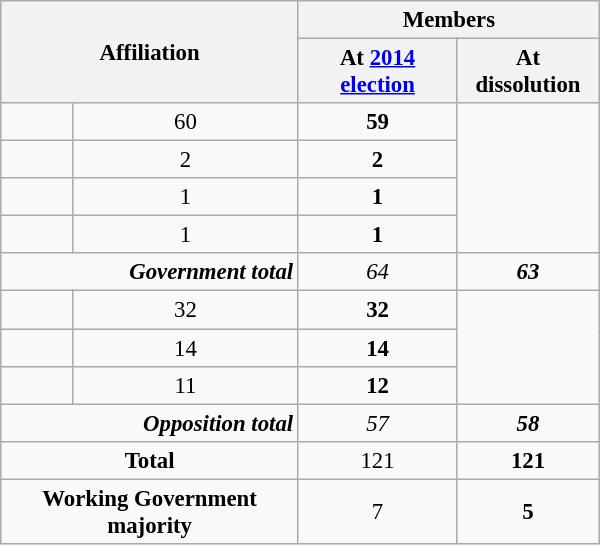<table class="wikitable" border="1" style="font-size:95%; width:300pt; text-align:center">
<tr>
<th colspan="2" rowspan="2" style="text-align:center;vertical-align:middle; ">Affiliation</th>
<th colspan="2" style="vertical-align:top;">Members</th>
</tr>
<tr>
<th>At <a href='#'>2014 election</a></th>
<th>At dissolution</th>
</tr>
<tr>
<td></td>
<td>60</td>
<td><strong>59</strong></td>
</tr>
<tr>
<td> </td>
<td>2</td>
<td><strong>2</strong></td>
</tr>
<tr>
<td> </td>
<td>1</td>
<td><strong>1</strong></td>
</tr>
<tr>
<td> </td>
<td>1</td>
<td><strong>1</strong></td>
</tr>
<tr>
<td colspan="2" rowspan="1" style="text-align:right; "><strong><em>Government total</em></strong></td>
<td><em>64</em></td>
<td><strong><em>63</em></strong></td>
</tr>
<tr>
<td></td>
<td>32</td>
<td><strong>32</strong></td>
</tr>
<tr>
<td></td>
<td>14</td>
<td><strong>14</strong></td>
</tr>
<tr>
<td></td>
<td>11</td>
<td><strong>12</strong></td>
</tr>
<tr>
<td colspan="2" rowspan="1" style="text-align:right; "><strong><em>Opposition total</em></strong></td>
<td><em>57</em></td>
<td><strong><em>58</em></strong></td>
</tr>
<tr>
<td colspan="2" rowspan="1"><strong>Total</strong><br></td>
<td>121</td>
<td><strong>121</strong></td>
</tr>
<tr>
<td colspan="2" rowspan="1"><strong>Working Government majority</strong></td>
<td>7</td>
<td><strong>5</strong></td>
</tr>
</table>
